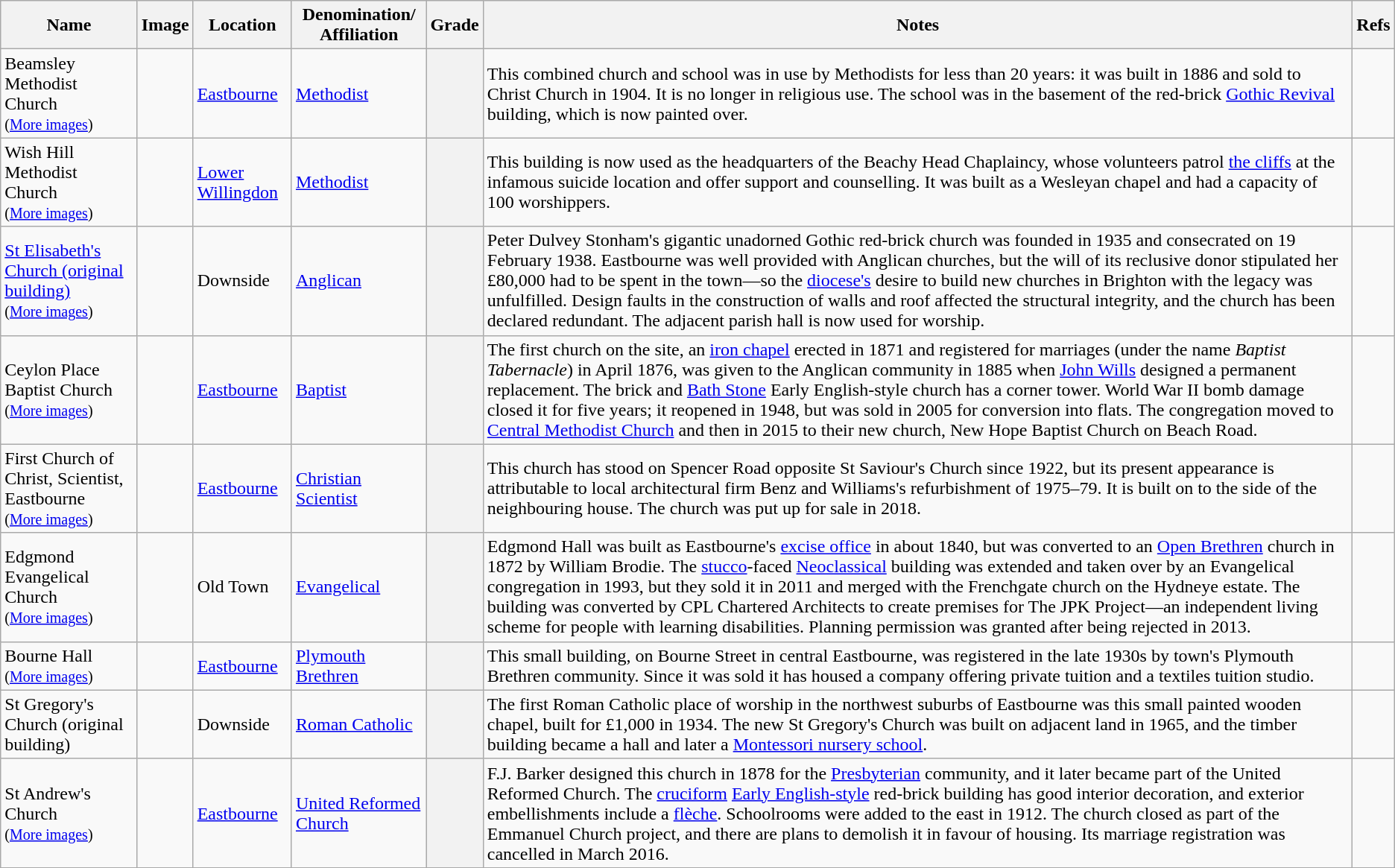<table class="wikitable sortable">
<tr>
<th align="center">Name</th>
<th align="center" class="unsortable">Image</th>
<th align="center">Location</th>
<th align="center">Denomination/<br>Affiliation</th>
<th align="center">Grade</th>
<th align="center" class="unsortable">Notes</th>
<th align="center" class="unsortable">Refs</th>
</tr>
<tr>
<td>Beamsley Methodist Church<br><small>(<a href='#'>More images</a>)</small></td>
<td></td>
<td><a href='#'>Eastbourne</a><br></td>
<td><a href='#'>Methodist</a></td>
<th align="center"></th>
<td>This combined church and school was in use by Methodists for less than 20 years: it was built in 1886 and sold to Christ Church in 1904.  It is no longer in religious use.  The school was in the basement of the red-brick <a href='#'>Gothic Revival</a> building, which is now painted over.</td>
<td></td>
</tr>
<tr>
<td>Wish Hill Methodist Church<br><small>(<a href='#'>More images</a>)</small></td>
<td></td>
<td><a href='#'>Lower Willingdon</a><br></td>
<td><a href='#'>Methodist</a></td>
<th align="center"></th>
<td>This building is now used as the headquarters of the Beachy Head Chaplaincy, whose volunteers patrol <a href='#'>the cliffs</a> at the infamous suicide location and offer support and counselling.  It was built as a Wesleyan chapel and had a capacity of 100 worshippers.</td>
<td></td>
</tr>
<tr>
<td><a href='#'>St Elisabeth's Church (original building)</a><br><small>(<a href='#'>More images</a>)</small></td>
<td></td>
<td>Downside<br></td>
<td><a href='#'>Anglican</a></td>
<th></th>
<td>Peter Dulvey Stonham's gigantic unadorned Gothic red-brick church was founded in 1935 and consecrated on 19 February 1938.  Eastbourne was well provided with Anglican churches, but the will of its reclusive donor stipulated her £80,000 had to be spent in the town—so the <a href='#'>diocese's</a> desire to build new churches in Brighton with the legacy was unfulfilled.  Design faults in the construction of walls and roof affected the structural integrity, and the church has been declared redundant.  The adjacent parish hall is now used for worship.</td>
<td><br></td>
</tr>
<tr>
<td>Ceylon Place Baptist Church<br><small>(<a href='#'>More images</a>)</small></td>
<td></td>
<td><a href='#'>Eastbourne</a><br></td>
<td><a href='#'>Baptist</a></td>
<th align="center"></th>
<td>The first church on the site, an <a href='#'>iron chapel</a> erected in 1871 and registered for marriages (under the name <em>Baptist Tabernacle</em>) in April 1876, was given to the Anglican community in 1885 when <a href='#'>John Wills</a> designed a permanent replacement.  The brick and <a href='#'>Bath Stone</a> Early English-style church has a corner tower.  World War II bomb damage closed it for five years; it reopened in 1948, but was sold in 2005 for conversion into flats.  The congregation moved to <a href='#'>Central Methodist Church</a> and then in 2015 to their new church, New Hope Baptist Church on Beach Road.</td>
<td><br><br></td>
</tr>
<tr>
<td>First Church of Christ, Scientist, Eastbourne<br><small>(<a href='#'>More images</a>)</small></td>
<td></td>
<td><a href='#'>Eastbourne</a><br></td>
<td><a href='#'>Christian Scientist</a></td>
<th align="center"></th>
<td>This church has stood on Spencer Road opposite St Saviour's Church since 1922, but its present appearance is attributable to local architectural firm Benz and Williams's refurbishment of 1975–79.  It is built on to the side of the neighbouring house.  The church was put up for sale in 2018.</td>
<td><br></td>
</tr>
<tr>
<td>Edgmond Evangelical Church<br><small>(<a href='#'>More images</a>)</small></td>
<td></td>
<td>Old Town<br></td>
<td><a href='#'>Evangelical</a></td>
<th align="center"></th>
<td>Edgmond Hall was built as Eastbourne's <a href='#'>excise office</a> in about 1840, but was converted to an <a href='#'>Open Brethren</a> church in 1872 by William Brodie.  The <a href='#'>stucco</a>-faced <a href='#'>Neoclassical</a> building was extended and taken over by an Evangelical congregation in 1993, but they sold it in 2011 and merged with the Frenchgate church on the Hydneye estate.  The building was converted by CPL Chartered Architects to create premises for The JPK Project—an independent living scheme for people with learning disabilities.  Planning permission was granted after being rejected in 2013.</td>
<td><br><br></td>
</tr>
<tr>
<td>Bourne Hall<br><small>(<a href='#'>More images</a>)</small></td>
<td></td>
<td><a href='#'>Eastbourne</a><br></td>
<td><a href='#'>Plymouth Brethren</a></td>
<th align="center"></th>
<td>This small building, on Bourne Street in central Eastbourne, was registered in the late 1930s by town's Plymouth Brethren community.  Since it was sold it has housed a company offering private tuition and a textiles tuition studio.</td>
<td><br></td>
</tr>
<tr>
<td>St Gregory's Church (original building)</td>
<td></td>
<td>Downside<br></td>
<td><a href='#'>Roman Catholic</a></td>
<th align="center"></th>
<td>The first Roman Catholic place of worship in the northwest suburbs of Eastbourne was this small painted wooden chapel, built for £1,000 in 1934.  The new St Gregory's Church was built on adjacent land in 1965, and the timber building became a hall and later a <a href='#'>Montessori nursery school</a>.</td>
<td></td>
</tr>
<tr>
<td>St Andrew's Church<br><small>(<a href='#'>More images</a>)</small></td>
<td></td>
<td><a href='#'>Eastbourne</a><br></td>
<td><a href='#'>United Reformed Church</a></td>
<th></th>
<td>F.J. Barker designed this church in 1878 for the <a href='#'>Presbyterian</a> community, and it later became part of the United Reformed Church.  The <a href='#'>cruciform</a> <a href='#'>Early English-style</a> red-brick building has good interior decoration, and exterior embellishments include a <a href='#'>flèche</a>.  Schoolrooms were added to the east in 1912.  The church closed as part of the Emmanuel Church project, and there are plans to demolish it in favour of housing.  Its marriage registration was cancelled in March 2016.</td>
<td><br><br><br></td>
</tr>
<tr>
</tr>
</table>
